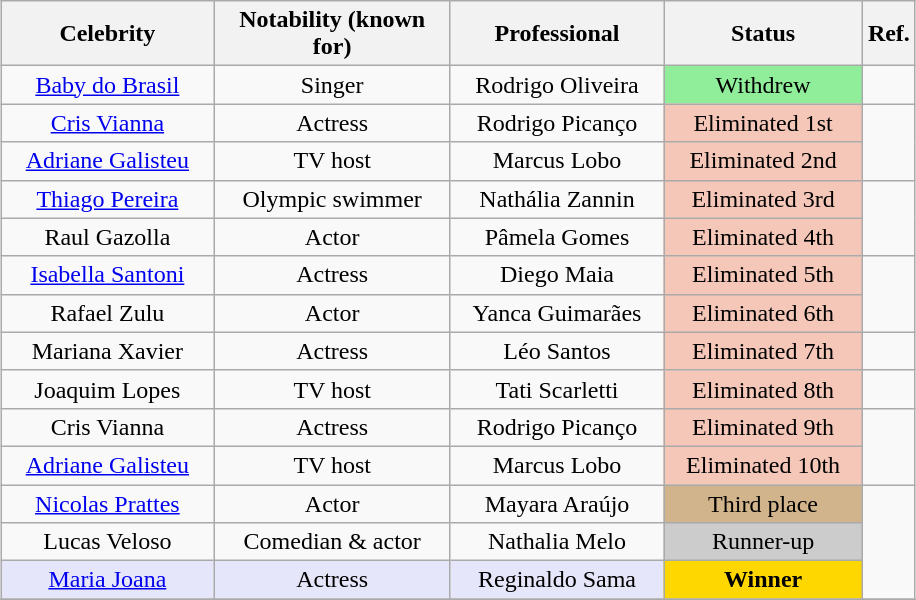<table class= "wikitable sortable" style="text-align: center; margin:1em auto; align: center">
<tr>
<th width=135>Celebrity</th>
<th width=150>Notability (known for)</th>
<th width=135>Professional</th>
<th width=125>Status</th>
<th width=015>Ref.</th>
</tr>
<tr>
<td><a href='#'>Baby do Brasil</a></td>
<td>Singer</td>
<td>Rodrigo Oliveira</td>
<td bgcolor=90EE9B>Withdrew <br> </td>
<td><br></td>
</tr>
<tr>
<td><a href='#'>Cris Vianna</a><br> </td>
<td>Actress</td>
<td>Rodrigo Picanço <br> </td>
<td bgcolor=F4C7B8>Eliminated 1st <br> </td>
<td rowspan=2><br></td>
</tr>
<tr>
<td><a href='#'>Adriane Galisteu</a> <br> </td>
<td>TV host</td>
<td>Marcus Lobo</td>
<td bgcolor=F4C7B8>Eliminated 2nd <br> </td>
</tr>
<tr>
<td><a href='#'>Thiago Pereira</a></td>
<td>Olympic swimmer</td>
<td>Nathália Zannin</td>
<td bgcolor=F4C7B8>Eliminated 3rd <br> </td>
<td rowspan=2><br></td>
</tr>
<tr>
<td>Raul Gazolla</td>
<td>Actor</td>
<td>Pâmela Gomes</td>
<td bgcolor=F4C7B8>Eliminated 4th <br> </td>
</tr>
<tr>
<td><a href='#'>Isabella Santoni</a></td>
<td>Actress</td>
<td>Diego Maia</td>
<td bgcolor=F4C7B8>Eliminated 5th <br> </td>
<td rowspan=2><br></td>
</tr>
<tr>
<td>Rafael Zulu</td>
<td>Actor</td>
<td>Yanca Guimarães</td>
<td bgcolor=F4C7B8>Eliminated 6th <br> </td>
</tr>
<tr>
<td>Mariana Xavier</td>
<td>Actress</td>
<td>Léo Santos</td>
<td bgcolor=F4C7B8>Eliminated 7th <br> </td>
<td></td>
</tr>
<tr>
<td>Joaquim Lopes</td>
<td>TV host</td>
<td>Tati Scarletti</td>
<td bgcolor=F4C7B8>Eliminated 8th <br> </td>
<td></td>
</tr>
<tr>
<td>Cris Vianna</td>
<td>Actress</td>
<td>Rodrigo Picanço</td>
<td bgcolor=F4C7B8>Eliminated 9th <br> </td>
<td rowspan=2></td>
</tr>
<tr>
<td><a href='#'>Adriane Galisteu</a></td>
<td>TV host</td>
<td>Marcus Lobo</td>
<td bgcolor=F4C7B8>Eliminated 10th <br> </td>
</tr>
<tr>
<td><a href='#'>Nicolas Prattes</a></td>
<td>Actor</td>
<td>Mayara Araújo</td>
<td bgcolor=D2B48C>Third place <br> </td>
<td rowspan=3></td>
</tr>
<tr>
<td>Lucas Veloso</td>
<td>Comedian & actor</td>
<td>Nathalia Melo</td>
<td bgcolor=CCCCCC>Runner-up <br> </td>
</tr>
<tr>
<td bgcolor=E6E6FA><a href='#'>Maria Joana</a></td>
<td bgcolor=E6E6FA>Actress</td>
<td bgcolor=E6E6FA>Reginaldo Sama</td>
<td bgcolor=FFD700><strong>Winner</strong> <br> </td>
</tr>
<tr>
</tr>
</table>
